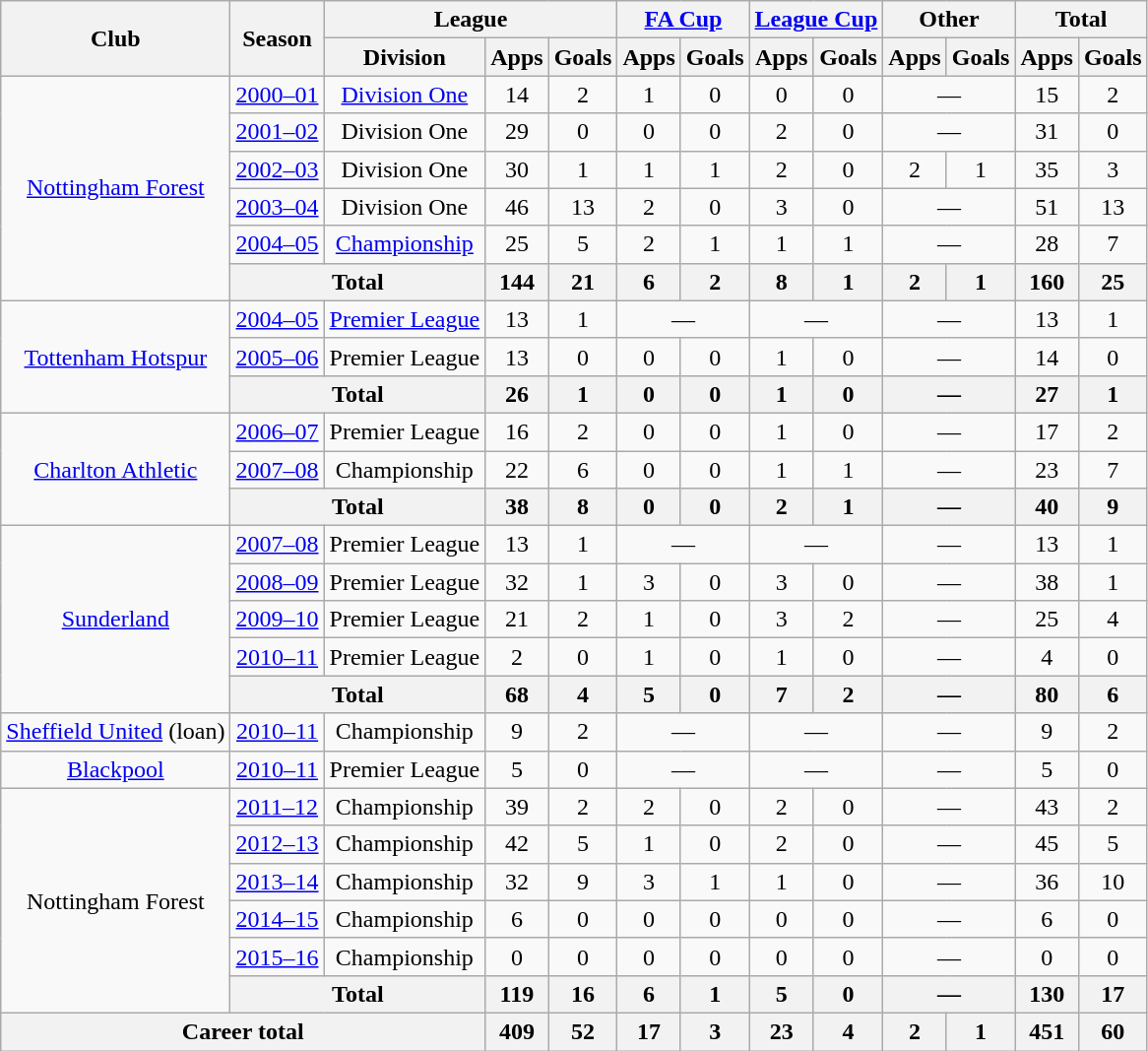<table class="wikitable" style="text-align:center">
<tr>
<th rowspan="2">Club</th>
<th rowspan="2">Season</th>
<th colspan="3">League</th>
<th colspan="2"><a href='#'>FA Cup</a></th>
<th colspan="2"><a href='#'>League Cup</a></th>
<th colspan="2">Other</th>
<th colspan="2">Total</th>
</tr>
<tr>
<th>Division</th>
<th>Apps</th>
<th>Goals</th>
<th>Apps</th>
<th>Goals</th>
<th>Apps</th>
<th>Goals</th>
<th>Apps</th>
<th>Goals</th>
<th>Apps</th>
<th>Goals</th>
</tr>
<tr>
<td rowspan="6"><a href='#'>Nottingham Forest</a></td>
<td><a href='#'>2000–01</a></td>
<td><a href='#'>Division One</a></td>
<td>14</td>
<td>2</td>
<td>1</td>
<td>0</td>
<td>0</td>
<td>0</td>
<td colspan="2">—</td>
<td>15</td>
<td>2</td>
</tr>
<tr>
<td><a href='#'>2001–02</a></td>
<td>Division One</td>
<td>29</td>
<td>0</td>
<td>0</td>
<td>0</td>
<td>2</td>
<td>0</td>
<td colspan="2">—</td>
<td>31</td>
<td>0</td>
</tr>
<tr>
<td><a href='#'>2002–03</a></td>
<td>Division One</td>
<td>30</td>
<td>1</td>
<td>1</td>
<td>1</td>
<td>2</td>
<td>0</td>
<td>2</td>
<td>1</td>
<td>35</td>
<td>3</td>
</tr>
<tr>
<td><a href='#'>2003–04</a></td>
<td>Division One</td>
<td>46</td>
<td>13</td>
<td>2</td>
<td>0</td>
<td>3</td>
<td>0</td>
<td colspan="2">—</td>
<td>51</td>
<td>13</td>
</tr>
<tr>
<td><a href='#'>2004–05</a></td>
<td><a href='#'>Championship</a></td>
<td>25</td>
<td>5</td>
<td>2</td>
<td>1</td>
<td>1</td>
<td>1</td>
<td colspan="2">—</td>
<td>28</td>
<td>7</td>
</tr>
<tr>
<th colspan="2">Total</th>
<th>144</th>
<th>21</th>
<th>6</th>
<th>2</th>
<th>8</th>
<th>1</th>
<th>2</th>
<th>1</th>
<th>160</th>
<th>25</th>
</tr>
<tr>
<td rowspan="3"><a href='#'>Tottenham Hotspur</a></td>
<td><a href='#'>2004–05</a></td>
<td><a href='#'>Premier League</a></td>
<td>13</td>
<td>1</td>
<td colspan="2">—</td>
<td colspan="2">—</td>
<td colspan="2">—</td>
<td>13</td>
<td>1</td>
</tr>
<tr>
<td><a href='#'>2005–06</a></td>
<td>Premier League</td>
<td>13</td>
<td>0</td>
<td>0</td>
<td>0</td>
<td>1</td>
<td>0</td>
<td colspan="2">—</td>
<td>14</td>
<td>0</td>
</tr>
<tr>
<th colspan="2">Total</th>
<th>26</th>
<th>1</th>
<th>0</th>
<th>0</th>
<th>1</th>
<th>0</th>
<th colspan="2">—</th>
<th>27</th>
<th>1</th>
</tr>
<tr>
<td rowspan="3"><a href='#'>Charlton Athletic</a></td>
<td><a href='#'>2006–07</a></td>
<td>Premier League</td>
<td>16</td>
<td>2</td>
<td>0</td>
<td>0</td>
<td>1</td>
<td>0</td>
<td colspan="2">—</td>
<td>17</td>
<td>2</td>
</tr>
<tr>
<td><a href='#'>2007–08</a></td>
<td>Championship</td>
<td>22</td>
<td>6</td>
<td>0</td>
<td>0</td>
<td>1</td>
<td>1</td>
<td colspan="2">—</td>
<td>23</td>
<td>7</td>
</tr>
<tr>
<th colspan="2">Total</th>
<th>38</th>
<th>8</th>
<th>0</th>
<th>0</th>
<th>2</th>
<th>1</th>
<th colspan="2">—</th>
<th>40</th>
<th>9</th>
</tr>
<tr>
<td rowspan="5"><a href='#'>Sunderland</a></td>
<td><a href='#'>2007–08</a></td>
<td>Premier League</td>
<td>13</td>
<td>1</td>
<td colspan="2">—</td>
<td colspan="2">—</td>
<td colspan="2">—</td>
<td>13</td>
<td>1</td>
</tr>
<tr>
<td><a href='#'>2008–09</a></td>
<td>Premier League</td>
<td>32</td>
<td>1</td>
<td>3</td>
<td>0</td>
<td>3</td>
<td>0</td>
<td colspan="2">—</td>
<td>38</td>
<td>1</td>
</tr>
<tr>
<td><a href='#'>2009–10</a></td>
<td>Premier League</td>
<td>21</td>
<td>2</td>
<td>1</td>
<td>0</td>
<td>3</td>
<td>2</td>
<td colspan="2">—</td>
<td>25</td>
<td>4</td>
</tr>
<tr>
<td><a href='#'>2010–11</a></td>
<td>Premier League</td>
<td>2</td>
<td>0</td>
<td>1</td>
<td>0</td>
<td>1</td>
<td>0</td>
<td colspan="2">—</td>
<td>4</td>
<td>0</td>
</tr>
<tr>
<th colspan="2">Total</th>
<th>68</th>
<th>4</th>
<th>5</th>
<th>0</th>
<th>7</th>
<th>2</th>
<th colspan="2">—</th>
<th>80</th>
<th>6</th>
</tr>
<tr>
<td><a href='#'>Sheffield United</a> (loan)</td>
<td><a href='#'>2010–11</a></td>
<td>Championship</td>
<td>9</td>
<td>2</td>
<td colspan="2">—</td>
<td colspan="2">—</td>
<td colspan="2">—</td>
<td>9</td>
<td>2</td>
</tr>
<tr>
<td><a href='#'>Blackpool</a></td>
<td><a href='#'>2010–11</a></td>
<td>Premier League</td>
<td>5</td>
<td>0</td>
<td colspan="2">—</td>
<td colspan="2">—</td>
<td colspan="2">—</td>
<td>5</td>
<td>0</td>
</tr>
<tr>
<td rowspan="6">Nottingham Forest</td>
<td><a href='#'>2011–12</a></td>
<td>Championship</td>
<td>39</td>
<td>2</td>
<td>2</td>
<td>0</td>
<td>2</td>
<td>0</td>
<td colspan="2">—</td>
<td>43</td>
<td>2</td>
</tr>
<tr>
<td><a href='#'>2012–13</a></td>
<td>Championship</td>
<td>42</td>
<td>5</td>
<td>1</td>
<td>0</td>
<td>2</td>
<td>0</td>
<td colspan="2">—</td>
<td>45</td>
<td>5</td>
</tr>
<tr>
<td><a href='#'>2013–14</a></td>
<td>Championship</td>
<td>32</td>
<td>9</td>
<td>3</td>
<td>1</td>
<td>1</td>
<td>0</td>
<td colspan="2">—</td>
<td>36</td>
<td>10</td>
</tr>
<tr>
<td><a href='#'>2014–15</a></td>
<td>Championship</td>
<td>6</td>
<td>0</td>
<td>0</td>
<td>0</td>
<td>0</td>
<td>0</td>
<td colspan="2">—</td>
<td>6</td>
<td>0</td>
</tr>
<tr>
<td><a href='#'>2015–16</a></td>
<td>Championship</td>
<td>0</td>
<td>0</td>
<td>0</td>
<td>0</td>
<td>0</td>
<td>0</td>
<td colspan="2">—</td>
<td>0</td>
<td>0</td>
</tr>
<tr>
<th colspan="2">Total</th>
<th>119</th>
<th>16</th>
<th>6</th>
<th>1</th>
<th>5</th>
<th>0</th>
<th colspan="2">—</th>
<th>130</th>
<th>17</th>
</tr>
<tr>
<th colspan="3">Career total</th>
<th>409</th>
<th>52</th>
<th>17</th>
<th>3</th>
<th>23</th>
<th>4</th>
<th>2</th>
<th>1</th>
<th>451</th>
<th>60</th>
</tr>
</table>
